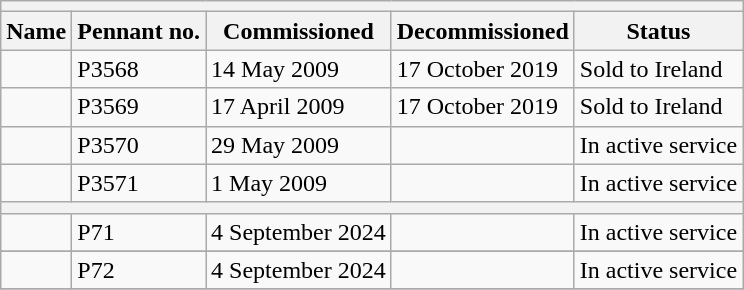<table class="wikitable">
<tr>
<th colspan=5></th>
</tr>
<tr>
<th>Name</th>
<th>Pennant no.</th>
<th>Commissioned</th>
<th>Decommissioned</th>
<th>Status</th>
</tr>
<tr>
<td></td>
<td>P3568</td>
<td>14 May 2009</td>
<td>17 October 2019</td>
<td>Sold to Ireland</td>
</tr>
<tr>
<td></td>
<td>P3569</td>
<td>17 April 2009</td>
<td>17 October 2019</td>
<td>Sold to Ireland</td>
</tr>
<tr>
<td></td>
<td>P3570</td>
<td>29 May 2009</td>
<td></td>
<td>In active service</td>
</tr>
<tr>
<td></td>
<td>P3571</td>
<td>1 May 2009</td>
<td></td>
<td>In active service</td>
</tr>
<tr>
<th colspan=5></th>
</tr>
<tr>
<td></td>
<td>P71</td>
<td>4 September 2024 </td>
<td></td>
<td>In active service</td>
</tr>
<tr>
</tr>
<tr>
<td></td>
<td>P72</td>
<td>4 September 2024</td>
<td></td>
<td>In active service</td>
</tr>
<tr>
</tr>
</table>
